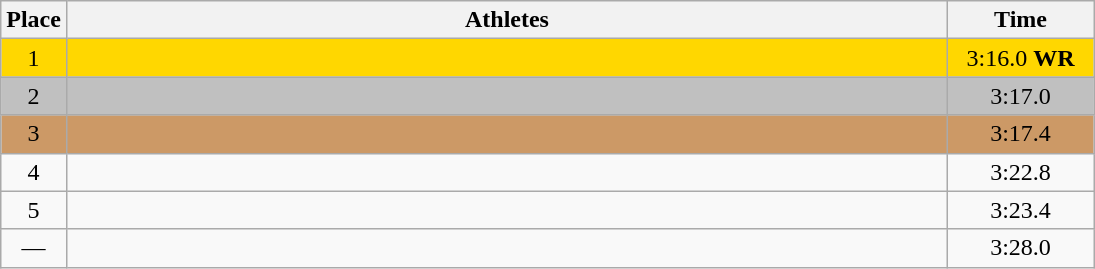<table class=wikitable style="text-align:center">
<tr>
<th width=20>Place</th>
<th width=580>Athletes</th>
<th width=90>Time</th>
</tr>
<tr bgcolor=gold>
<td>1</td>
<td align=left></td>
<td>3:16.0 <strong>WR</strong></td>
</tr>
<tr bgcolor=silver>
<td>2</td>
<td align=left></td>
<td>3:17.0</td>
</tr>
<tr bgcolor=cc9966>
<td>3</td>
<td align=left></td>
<td>3:17.4</td>
</tr>
<tr>
<td>4</td>
<td align=left></td>
<td>3:22.8</td>
</tr>
<tr>
<td>5</td>
<td align=left></td>
<td>3:23.4</td>
</tr>
<tr>
<td>—</td>
<td align=left></td>
<td>3:28.0</td>
</tr>
</table>
